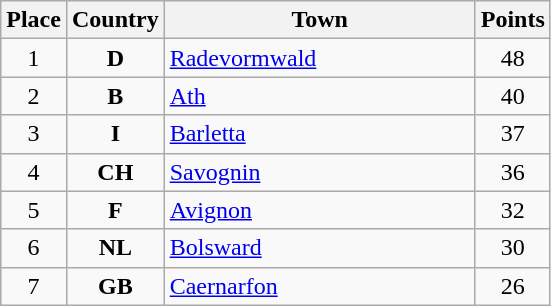<table class="wikitable">
<tr>
<th width="25">Place</th>
<th width="25">Country</th>
<th width="200">Town</th>
<th width="25">Points</th>
</tr>
<tr>
<td align="center">1</td>
<td align="center"><strong>D</strong></td>
<td align="left"><a href='#'>Radevormwald</a></td>
<td align="center">48</td>
</tr>
<tr>
<td align="center">2</td>
<td align="center"><strong>B</strong></td>
<td align="left"><a href='#'>Ath</a></td>
<td align="center">40</td>
</tr>
<tr>
<td align="center">3</td>
<td align="center"><strong>I</strong></td>
<td align="left"><a href='#'>Barletta</a></td>
<td align="center">37</td>
</tr>
<tr>
<td align="center">4</td>
<td align="center"><strong>CH</strong></td>
<td align="left"><a href='#'>Savognin</a></td>
<td align="center">36</td>
</tr>
<tr>
<td align="center">5</td>
<td align="center"><strong>F</strong></td>
<td align="left"><a href='#'>Avignon</a></td>
<td align="center">32</td>
</tr>
<tr>
<td align="center">6</td>
<td align="center"><strong>NL</strong></td>
<td align="left"><a href='#'>Bolsward</a></td>
<td align="center">30</td>
</tr>
<tr>
<td align="center">7</td>
<td align="center"><strong>GB</strong></td>
<td align="left"><a href='#'>Caernarfon</a></td>
<td align="center">26</td>
</tr>
</table>
